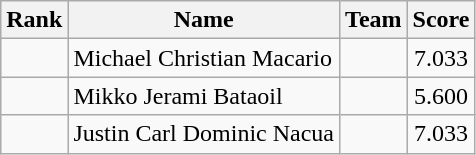<table class="wikitable" style="text-align:center">
<tr>
<th>Rank</th>
<th>Name</th>
<th>Team</th>
<th>Score</th>
</tr>
<tr>
<td></td>
<td align="left">Michael Christian Macario</td>
<td align="left"></td>
<td>7.033</td>
</tr>
<tr>
<td></td>
<td align="left">Mikko Jerami Bataoil</td>
<td align="left"></td>
<td>5.600</td>
</tr>
<tr>
<td></td>
<td align="left">Justin Carl Dominic Nacua</td>
<td align="left"></td>
<td>7.033</td>
</tr>
</table>
